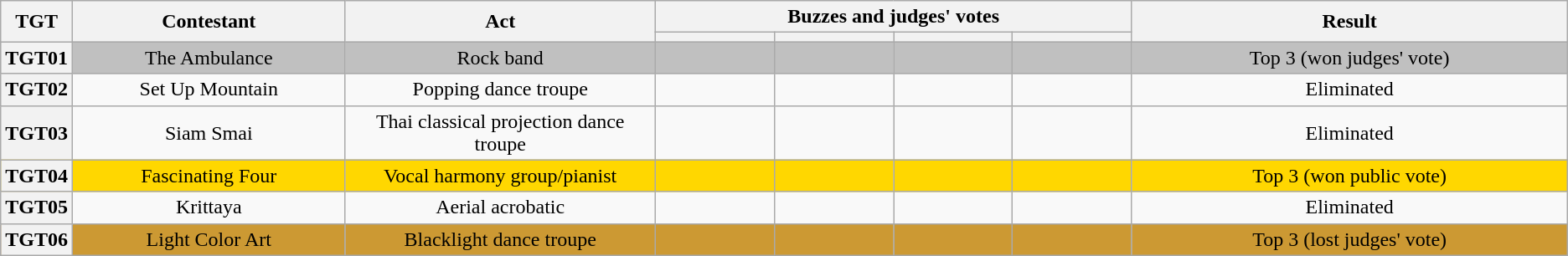<table class="wikitable plainrowheaders sortable" style="text-align:center;">
<tr>
<th scope="col" rowspan="2"  style="width:1em;">TGT</th>
<th scope="col" rowspan="2"  style="width:14em;">Contestant</th>
<th scope="col" rowspan="2" class="unsortable"  style="width:16em;">Act</th>
<th scope="col" colspan="4" class="unsortable" style="width:24em;">Buzzes and judges' votes</th>
<th scope="col" rowspan="2" style="width:23em;">Result</th>
</tr>
<tr>
<th scope="col" style="width:6em;"></th>
<th scope="col" style="width:6em;"></th>
<th scope="col" style="width:6em;"></th>
<th scope="col" style="width:6em;"></th>
</tr>
<tr bgcolor=silver>
<th>TGT01</th>
<td>The Ambulance</td>
<td>Rock band</td>
<td></td>
<td></td>
<td></td>
<td></td>
<td>Top 3 (won judges' vote)</td>
</tr>
<tr>
<th>TGT02</th>
<td>Set Up Mountain</td>
<td>Popping dance troupe</td>
<td></td>
<td></td>
<td></td>
<td></td>
<td>Eliminated</td>
</tr>
<tr>
<th>TGT03</th>
<td>Siam Smai</td>
<td>Thai classical projection dance troupe</td>
<td></td>
<td></td>
<td></td>
<td></td>
<td>Eliminated</td>
</tr>
<tr bgcolor=gold>
<th>TGT04</th>
<td>Fascinating Four</td>
<td>Vocal harmony group/pianist</td>
<td></td>
<td></td>
<td></td>
<td></td>
<td>Top 3 (won public vote)</td>
</tr>
<tr>
<th>TGT05</th>
<td>Krittaya</td>
<td>Aerial acrobatic</td>
<td></td>
<td></td>
<td></td>
<td></td>
<td>Eliminated</td>
</tr>
<tr bgcolor=#cc9933>
<th>TGT06</th>
<td>Light Color Art</td>
<td>Blacklight dance troupe</td>
<td></td>
<td></td>
<td></td>
<td></td>
<td>Top 3 (lost judges' vote)</td>
</tr>
</table>
